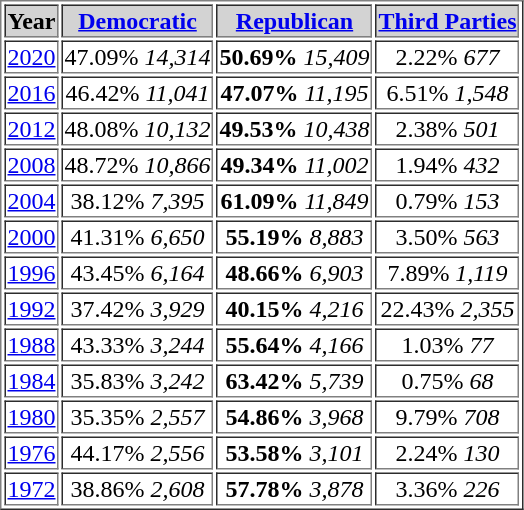<table border = “2”>
<tr style="background:lightgrey;">
<th>Year</th>
<th><a href='#'>Democratic</a></th>
<th><a href='#'>Republican</a></th>
<th><a href='#'>Third Parties</a></th>
</tr>
<tr>
<td align="center" ><a href='#'>2020</a></td>
<td align="center" >47.09% <em>14,314</em></td>
<td align="center" ><strong>50.69%</strong> <em>15,409</em></td>
<td align="center" >2.22% <em>677</em></td>
</tr>
<tr>
<td align="center" ><a href='#'>2016</a></td>
<td align="center" >46.42% <em>11,041</em></td>
<td align="center" ><strong>47.07%</strong> <em>11,195</em></td>
<td align="center" >6.51% <em>1,548</em></td>
</tr>
<tr>
<td align="center" ><a href='#'>2012</a></td>
<td align="center" >48.08% <em>10,132</em></td>
<td align="center" ><strong>49.53%</strong> <em>10,438</em></td>
<td align="center" >2.38% <em>501</em></td>
</tr>
<tr>
<td align="center" ><a href='#'>2008</a></td>
<td align="center" >48.72% <em>10,866</em></td>
<td align="center" ><strong>49.34%</strong> <em>11,002</em></td>
<td align="center" >1.94% <em>432</em></td>
</tr>
<tr>
<td align="center" ><a href='#'>2004</a></td>
<td align="center" >38.12% <em>7,395</em></td>
<td align="center" ><strong>61.09%</strong> <em>11,849</em></td>
<td align="center" >0.79% <em>153</em></td>
</tr>
<tr>
<td align="center" ><a href='#'>2000</a></td>
<td align="center" >41.31% <em>6,650</em></td>
<td align="center" ><strong>55.19%</strong> <em>8,883</em></td>
<td align="center" >3.50% <em>563</em></td>
</tr>
<tr>
<td align="center" ><a href='#'>1996</a></td>
<td align="center" >43.45% <em>6,164</em></td>
<td align="center" ><strong>48.66%</strong> <em>6,903</em></td>
<td align="center" >7.89% <em>1,119</em></td>
</tr>
<tr>
<td align="center" ><a href='#'>1992</a></td>
<td align="center" >37.42% <em>3,929</em></td>
<td align="center" ><strong>40.15%</strong> <em>4,216</em></td>
<td align="center" >22.43% <em>2,355</em></td>
</tr>
<tr>
<td align="center" ><a href='#'>1988</a></td>
<td align="center" >43.33% <em>3,244</em></td>
<td align="center" ><strong>55.64%</strong> <em>4,166</em></td>
<td align="center" >1.03% <em>77</em></td>
</tr>
<tr>
<td align="center" ><a href='#'>1984</a></td>
<td align="center" >35.83% <em>3,242</em></td>
<td align="center" ><strong>63.42%</strong> <em>5,739</em></td>
<td align="center" >0.75% <em>68</em></td>
</tr>
<tr>
<td align="center" ><a href='#'>1980</a></td>
<td align="center" >35.35% <em>2,557</em></td>
<td align="center" ><strong>54.86%</strong> <em>3,968</em></td>
<td align="center" >9.79% <em>708</em></td>
</tr>
<tr>
<td align="center" ><a href='#'>1976</a></td>
<td align="center" >44.17% <em>2,556</em></td>
<td align="center" ><strong>53.58%</strong> <em>3,101</em></td>
<td align="center" >2.24% <em>130</em></td>
</tr>
<tr>
<td align="center" ><a href='#'>1972</a></td>
<td align="center" >38.86% <em>2,608</em></td>
<td align="center" ><strong>57.78%</strong> <em>3,878</em></td>
<td align="center" >3.36% <em>226</em></td>
</tr>
</table>
